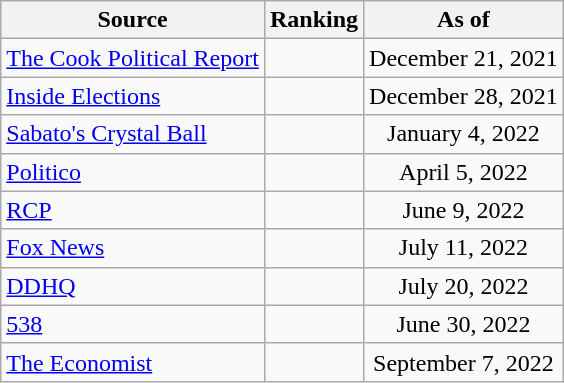<table class="wikitable" style="text-align:center">
<tr>
<th>Source</th>
<th>Ranking</th>
<th>As of</th>
</tr>
<tr>
<td align=left><a href='#'>The Cook Political Report</a></td>
<td></td>
<td>December 21, 2021</td>
</tr>
<tr>
<td align=left><a href='#'>Inside Elections</a></td>
<td></td>
<td>December 28, 2021</td>
</tr>
<tr>
<td align=left><a href='#'>Sabato's Crystal Ball</a></td>
<td></td>
<td>January 4, 2022</td>
</tr>
<tr>
<td align=left><a href='#'>Politico</a></td>
<td></td>
<td>April 5, 2022</td>
</tr>
<tr>
<td align="left"><a href='#'>RCP</a></td>
<td></td>
<td>June 9, 2022</td>
</tr>
<tr>
<td align=left><a href='#'>Fox News</a></td>
<td></td>
<td>July 11, 2022</td>
</tr>
<tr>
<td align="left"><a href='#'>DDHQ</a></td>
<td></td>
<td>July 20, 2022</td>
</tr>
<tr>
<td align="left"><a href='#'>538</a></td>
<td></td>
<td>June 30, 2022</td>
</tr>
<tr>
<td align="left"><a href='#'>The Economist</a></td>
<td></td>
<td>September 7, 2022</td>
</tr>
</table>
